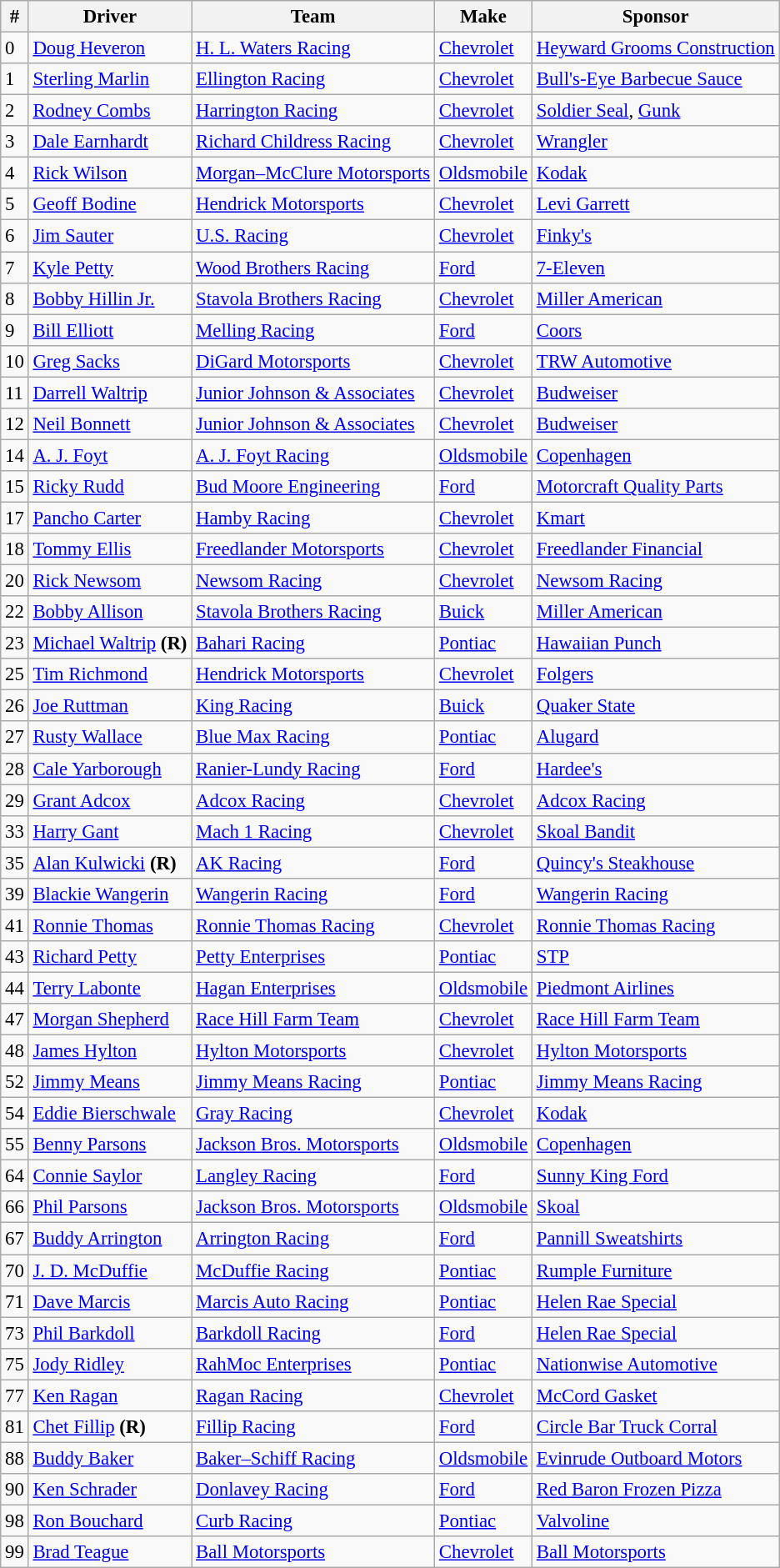<table class="wikitable" style="font-size:95%">
<tr>
<th>#</th>
<th>Driver</th>
<th>Team</th>
<th>Make</th>
<th>Sponsor</th>
</tr>
<tr>
<td>0</td>
<td><a href='#'>Doug Heveron</a></td>
<td><a href='#'>H. L. Waters Racing</a></td>
<td><a href='#'>Chevrolet</a></td>
<td><a href='#'>Heyward Grooms Construction</a></td>
</tr>
<tr>
<td>1</td>
<td><a href='#'>Sterling Marlin</a></td>
<td><a href='#'>Ellington Racing</a></td>
<td><a href='#'>Chevrolet</a></td>
<td><a href='#'>Bull's-Eye Barbecue Sauce</a></td>
</tr>
<tr>
<td>2</td>
<td><a href='#'>Rodney Combs</a></td>
<td><a href='#'>Harrington Racing</a></td>
<td><a href='#'>Chevrolet</a></td>
<td><a href='#'>Soldier Seal</a>, <a href='#'>Gunk</a></td>
</tr>
<tr>
<td>3</td>
<td><a href='#'>Dale Earnhardt</a></td>
<td><a href='#'>Richard Childress Racing</a></td>
<td><a href='#'>Chevrolet</a></td>
<td><a href='#'>Wrangler</a></td>
</tr>
<tr>
<td>4</td>
<td><a href='#'>Rick Wilson</a></td>
<td><a href='#'>Morgan–McClure Motorsports</a></td>
<td><a href='#'>Oldsmobile</a></td>
<td><a href='#'>Kodak</a></td>
</tr>
<tr>
<td>5</td>
<td><a href='#'>Geoff Bodine</a></td>
<td><a href='#'>Hendrick Motorsports</a></td>
<td><a href='#'>Chevrolet</a></td>
<td><a href='#'>Levi Garrett</a></td>
</tr>
<tr>
<td>6</td>
<td><a href='#'>Jim Sauter</a></td>
<td><a href='#'>U.S. Racing</a></td>
<td><a href='#'>Chevrolet</a></td>
<td><a href='#'>Finky's</a></td>
</tr>
<tr>
<td>7</td>
<td><a href='#'>Kyle Petty</a></td>
<td><a href='#'>Wood Brothers Racing</a></td>
<td><a href='#'>Ford</a></td>
<td><a href='#'>7-Eleven</a></td>
</tr>
<tr>
<td>8</td>
<td><a href='#'>Bobby Hillin Jr.</a></td>
<td><a href='#'>Stavola Brothers Racing</a></td>
<td><a href='#'>Chevrolet</a></td>
<td><a href='#'>Miller American</a></td>
</tr>
<tr>
<td>9</td>
<td><a href='#'>Bill Elliott</a></td>
<td><a href='#'>Melling Racing</a></td>
<td><a href='#'>Ford</a></td>
<td><a href='#'>Coors</a></td>
</tr>
<tr>
<td>10</td>
<td><a href='#'>Greg Sacks</a></td>
<td><a href='#'>DiGard Motorsports</a></td>
<td><a href='#'>Chevrolet</a></td>
<td><a href='#'>TRW Automotive</a></td>
</tr>
<tr>
<td>11</td>
<td><a href='#'>Darrell Waltrip</a></td>
<td><a href='#'>Junior Johnson & Associates</a></td>
<td><a href='#'>Chevrolet</a></td>
<td><a href='#'>Budweiser</a></td>
</tr>
<tr>
<td>12</td>
<td><a href='#'>Neil Bonnett</a></td>
<td><a href='#'>Junior Johnson & Associates</a></td>
<td><a href='#'>Chevrolet</a></td>
<td><a href='#'>Budweiser</a></td>
</tr>
<tr>
<td>14</td>
<td><a href='#'>A. J. Foyt</a></td>
<td><a href='#'>A. J. Foyt Racing</a></td>
<td><a href='#'>Oldsmobile</a></td>
<td><a href='#'>Copenhagen</a></td>
</tr>
<tr>
<td>15</td>
<td><a href='#'>Ricky Rudd</a></td>
<td><a href='#'>Bud Moore Engineering</a></td>
<td><a href='#'>Ford</a></td>
<td><a href='#'>Motorcraft Quality Parts</a></td>
</tr>
<tr>
<td>17</td>
<td><a href='#'>Pancho Carter</a></td>
<td><a href='#'>Hamby Racing</a></td>
<td><a href='#'>Chevrolet</a></td>
<td><a href='#'>Kmart</a></td>
</tr>
<tr>
<td>18</td>
<td><a href='#'>Tommy Ellis</a></td>
<td><a href='#'>Freedlander Motorsports</a></td>
<td><a href='#'>Chevrolet</a></td>
<td><a href='#'>Freedlander Financial</a></td>
</tr>
<tr>
<td>20</td>
<td><a href='#'>Rick Newsom</a></td>
<td><a href='#'>Newsom Racing</a></td>
<td><a href='#'>Chevrolet</a></td>
<td><a href='#'>Newsom Racing</a></td>
</tr>
<tr>
<td>22</td>
<td><a href='#'>Bobby Allison</a></td>
<td><a href='#'>Stavola Brothers Racing</a></td>
<td><a href='#'>Buick</a></td>
<td><a href='#'>Miller American</a></td>
</tr>
<tr>
<td>23</td>
<td><a href='#'>Michael Waltrip</a> <strong>(R)</strong></td>
<td><a href='#'>Bahari Racing</a></td>
<td><a href='#'>Pontiac</a></td>
<td><a href='#'>Hawaiian Punch</a></td>
</tr>
<tr>
<td>25</td>
<td><a href='#'>Tim Richmond</a></td>
<td><a href='#'>Hendrick Motorsports</a></td>
<td><a href='#'>Chevrolet</a></td>
<td><a href='#'>Folgers</a></td>
</tr>
<tr>
<td>26</td>
<td><a href='#'>Joe Ruttman</a></td>
<td><a href='#'>King Racing</a></td>
<td><a href='#'>Buick</a></td>
<td><a href='#'>Quaker State</a></td>
</tr>
<tr>
<td>27</td>
<td><a href='#'>Rusty Wallace</a></td>
<td><a href='#'>Blue Max Racing</a></td>
<td><a href='#'>Pontiac</a></td>
<td><a href='#'>Alugard</a></td>
</tr>
<tr>
<td>28</td>
<td><a href='#'>Cale Yarborough</a></td>
<td><a href='#'>Ranier-Lundy Racing</a></td>
<td><a href='#'>Ford</a></td>
<td><a href='#'>Hardee's</a></td>
</tr>
<tr>
<td>29</td>
<td><a href='#'>Grant Adcox</a></td>
<td><a href='#'>Adcox Racing</a></td>
<td><a href='#'>Chevrolet</a></td>
<td><a href='#'>Adcox Racing</a></td>
</tr>
<tr>
<td>33</td>
<td><a href='#'>Harry Gant</a></td>
<td><a href='#'>Mach 1 Racing</a></td>
<td><a href='#'>Chevrolet</a></td>
<td><a href='#'>Skoal Bandit</a></td>
</tr>
<tr>
<td>35</td>
<td><a href='#'>Alan Kulwicki</a> <strong>(R)</strong></td>
<td><a href='#'>AK Racing</a></td>
<td><a href='#'>Ford</a></td>
<td><a href='#'>Quincy's Steakhouse</a></td>
</tr>
<tr>
<td>39</td>
<td><a href='#'>Blackie Wangerin</a></td>
<td><a href='#'>Wangerin Racing</a></td>
<td><a href='#'>Ford</a></td>
<td><a href='#'>Wangerin Racing</a></td>
</tr>
<tr>
<td>41</td>
<td><a href='#'>Ronnie Thomas</a></td>
<td><a href='#'>Ronnie Thomas Racing</a></td>
<td><a href='#'>Chevrolet</a></td>
<td><a href='#'>Ronnie Thomas Racing</a></td>
</tr>
<tr>
<td>43</td>
<td><a href='#'>Richard Petty</a></td>
<td><a href='#'>Petty Enterprises</a></td>
<td><a href='#'>Pontiac</a></td>
<td><a href='#'>STP</a></td>
</tr>
<tr>
<td>44</td>
<td><a href='#'>Terry Labonte</a></td>
<td><a href='#'>Hagan Enterprises</a></td>
<td><a href='#'>Oldsmobile</a></td>
<td><a href='#'>Piedmont Airlines</a></td>
</tr>
<tr>
<td>47</td>
<td><a href='#'>Morgan Shepherd</a></td>
<td><a href='#'>Race Hill Farm Team</a></td>
<td><a href='#'>Chevrolet</a></td>
<td><a href='#'>Race Hill Farm Team</a></td>
</tr>
<tr>
<td>48</td>
<td><a href='#'>James Hylton</a></td>
<td><a href='#'>Hylton Motorsports</a></td>
<td><a href='#'>Chevrolet</a></td>
<td><a href='#'>Hylton Motorsports</a></td>
</tr>
<tr>
<td>52</td>
<td><a href='#'>Jimmy Means</a></td>
<td><a href='#'>Jimmy Means Racing</a></td>
<td><a href='#'>Pontiac</a></td>
<td><a href='#'>Jimmy Means Racing</a></td>
</tr>
<tr>
<td>54</td>
<td><a href='#'>Eddie Bierschwale</a></td>
<td><a href='#'>Gray Racing</a></td>
<td><a href='#'>Chevrolet</a></td>
<td><a href='#'>Kodak</a></td>
</tr>
<tr>
<td>55</td>
<td><a href='#'>Benny Parsons</a></td>
<td><a href='#'>Jackson Bros. Motorsports</a></td>
<td><a href='#'>Oldsmobile</a></td>
<td><a href='#'>Copenhagen</a></td>
</tr>
<tr>
<td>64</td>
<td><a href='#'>Connie Saylor</a></td>
<td><a href='#'>Langley Racing</a></td>
<td><a href='#'>Ford</a></td>
<td><a href='#'>Sunny King Ford</a></td>
</tr>
<tr>
<td>66</td>
<td><a href='#'>Phil Parsons</a></td>
<td><a href='#'>Jackson Bros. Motorsports</a></td>
<td><a href='#'>Oldsmobile</a></td>
<td><a href='#'>Skoal</a></td>
</tr>
<tr>
<td>67</td>
<td><a href='#'>Buddy Arrington</a></td>
<td><a href='#'>Arrington Racing</a></td>
<td><a href='#'>Ford</a></td>
<td><a href='#'>Pannill Sweatshirts</a></td>
</tr>
<tr>
<td>70</td>
<td><a href='#'>J. D. McDuffie</a></td>
<td><a href='#'>McDuffie Racing</a></td>
<td><a href='#'>Pontiac</a></td>
<td><a href='#'>Rumple Furniture</a></td>
</tr>
<tr>
<td>71</td>
<td><a href='#'>Dave Marcis</a></td>
<td><a href='#'>Marcis Auto Racing</a></td>
<td><a href='#'>Pontiac</a></td>
<td><a href='#'>Helen Rae Special</a></td>
</tr>
<tr>
<td>73</td>
<td><a href='#'>Phil Barkdoll</a></td>
<td><a href='#'>Barkdoll Racing</a></td>
<td><a href='#'>Ford</a></td>
<td><a href='#'>Helen Rae Special</a></td>
</tr>
<tr>
<td>75</td>
<td><a href='#'>Jody Ridley</a></td>
<td><a href='#'>RahMoc Enterprises</a></td>
<td><a href='#'>Pontiac</a></td>
<td><a href='#'>Nationwise Automotive</a></td>
</tr>
<tr>
<td>77</td>
<td><a href='#'>Ken Ragan</a></td>
<td><a href='#'>Ragan Racing</a></td>
<td><a href='#'>Chevrolet</a></td>
<td><a href='#'>McCord Gasket</a></td>
</tr>
<tr>
<td>81</td>
<td><a href='#'>Chet Fillip</a> <strong>(R)</strong></td>
<td><a href='#'>Fillip Racing</a></td>
<td><a href='#'>Ford</a></td>
<td><a href='#'>Circle Bar Truck Corral</a></td>
</tr>
<tr>
<td>88</td>
<td><a href='#'>Buddy Baker</a></td>
<td><a href='#'>Baker–Schiff Racing</a></td>
<td><a href='#'>Oldsmobile</a></td>
<td><a href='#'>Evinrude Outboard Motors</a></td>
</tr>
<tr>
<td>90</td>
<td><a href='#'>Ken Schrader</a></td>
<td><a href='#'>Donlavey Racing</a></td>
<td><a href='#'>Ford</a></td>
<td><a href='#'>Red Baron Frozen Pizza</a></td>
</tr>
<tr>
<td>98</td>
<td><a href='#'>Ron Bouchard</a></td>
<td><a href='#'>Curb Racing</a></td>
<td><a href='#'>Pontiac</a></td>
<td><a href='#'>Valvoline</a></td>
</tr>
<tr>
<td>99</td>
<td><a href='#'>Brad Teague</a></td>
<td><a href='#'>Ball Motorsports</a></td>
<td><a href='#'>Chevrolet</a></td>
<td><a href='#'>Ball Motorsports</a></td>
</tr>
</table>
